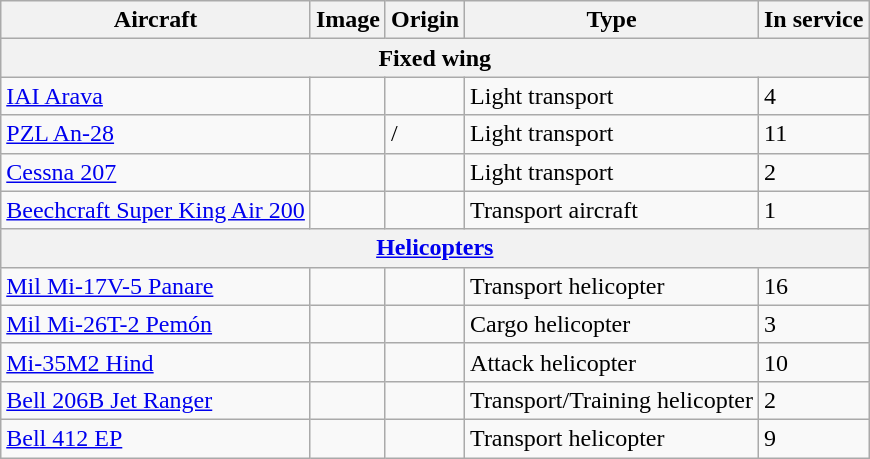<table class="wikitable">
<tr>
<th>Aircraft</th>
<th>Image</th>
<th>Origin</th>
<th>Type</th>
<th>In service</th>
</tr>
<tr>
<th colspan="5">Fixed wing</th>
</tr>
<tr>
<td><a href='#'>IAI Arava</a></td>
<td></td>
<td></td>
<td>Light transport</td>
<td>4</td>
</tr>
<tr>
<td><a href='#'>PZL An-28</a></td>
<td></td>
<td>/</td>
<td>Light transport</td>
<td>11</td>
</tr>
<tr>
<td><a href='#'>Cessna 207</a></td>
<td></td>
<td></td>
<td>Light transport</td>
<td>2</td>
</tr>
<tr>
<td><a href='#'>Beechcraft Super King Air 200</a></td>
<td></td>
<td></td>
<td>Transport aircraft</td>
<td>1</td>
</tr>
<tr>
<th style="align: center;" colspan="5"><a href='#'>Helicopters</a></th>
</tr>
<tr>
<td><a href='#'>Mil Mi-17V-5 Panare</a></td>
<td></td>
<td></td>
<td>Transport helicopter</td>
<td>16</td>
</tr>
<tr>
<td><a href='#'>Mil Mi-26T-2 Pemón</a></td>
<td></td>
<td></td>
<td>Cargo helicopter</td>
<td>3</td>
</tr>
<tr>
<td><a href='#'>Mi-35M2 Hind</a></td>
<td></td>
<td></td>
<td>Attack helicopter</td>
<td>10</td>
</tr>
<tr>
<td><a href='#'>Bell 206B Jet Ranger</a></td>
<td></td>
<td></td>
<td>Transport/Training helicopter</td>
<td>2</td>
</tr>
<tr>
<td><a href='#'>Bell 412 EP</a></td>
<td></td>
<td></td>
<td>Transport helicopter</td>
<td>9</td>
</tr>
</table>
